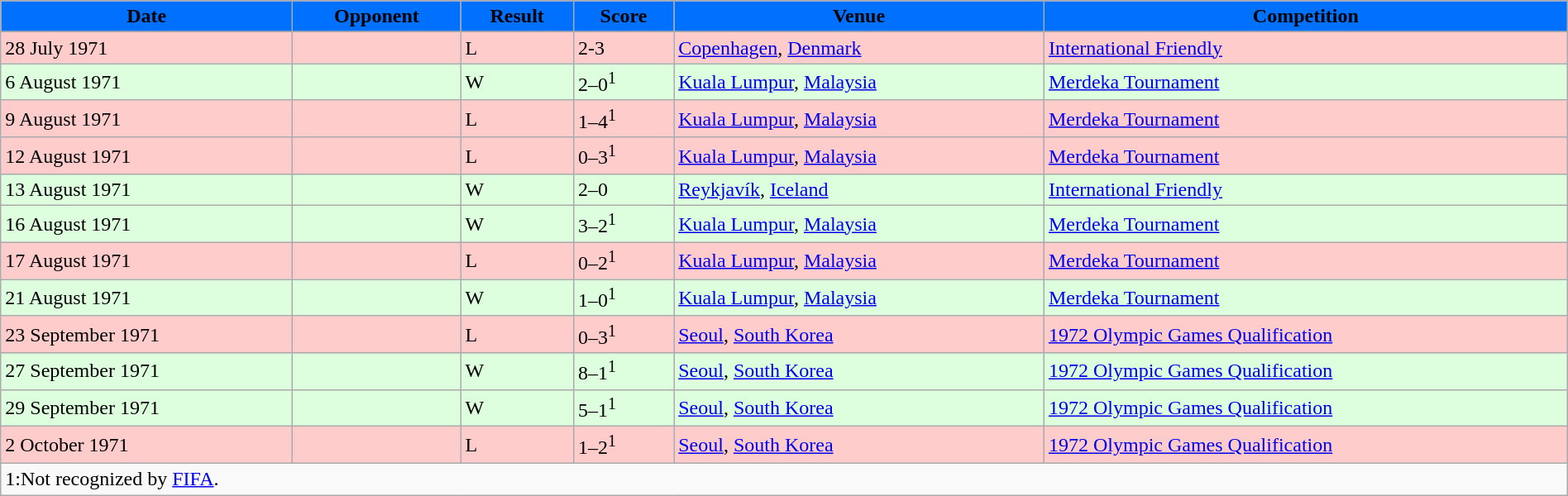<table width=100% class="wikitable">
<tr>
<th style="background:#0070FF;"><span>Date</span></th>
<th style="background:#0070FF;"><span>Opponent</span></th>
<th style="background:#0070FF;"><span>Result</span></th>
<th style="background:#0070FF;"><span>Score</span></th>
<th style="background:#0070FF;"><span>Venue</span></th>
<th style="background:#0070FF;"><span>Competition</span></th>
</tr>
<tr>
</tr>
<tr style="background:#fcc;">
<td>28 July 1971</td>
<td></td>
<td>L</td>
<td>2-3</td>
<td> <a href='#'>Copenhagen</a>, <a href='#'>Denmark</a></td>
<td><a href='#'>International Friendly</a></td>
</tr>
<tr style="background:#dfd;">
<td>6 August 1971</td>
<td></td>
<td>W</td>
<td>2–0<sup>1</sup></td>
<td> <a href='#'>Kuala Lumpur</a>, <a href='#'>Malaysia</a></td>
<td><a href='#'>Merdeka Tournament</a></td>
</tr>
<tr style="background:#fcc;">
<td>9 August 1971</td>
<td></td>
<td>L</td>
<td>1–4<sup>1</sup></td>
<td> <a href='#'>Kuala Lumpur</a>, <a href='#'>Malaysia</a></td>
<td><a href='#'>Merdeka Tournament</a></td>
</tr>
<tr style="background:#fcc;">
<td>12 August 1971</td>
<td></td>
<td>L</td>
<td>0–3<sup>1</sup></td>
<td> <a href='#'>Kuala Lumpur</a>, <a href='#'>Malaysia</a></td>
<td><a href='#'>Merdeka Tournament</a></td>
</tr>
<tr style="background:#dfd;">
<td>13 August 1971</td>
<td></td>
<td>W</td>
<td>2–0</td>
<td> <a href='#'>Reykjavík</a>, <a href='#'>Iceland</a></td>
<td><a href='#'>International Friendly</a></td>
</tr>
<tr style="background:#dfd;">
<td>16 August 1971</td>
<td></td>
<td>W</td>
<td>3–2<sup>1</sup></td>
<td> <a href='#'>Kuala Lumpur</a>, <a href='#'>Malaysia</a></td>
<td><a href='#'>Merdeka Tournament</a></td>
</tr>
<tr style="background:#fcc;">
<td>17 August 1971</td>
<td></td>
<td>L</td>
<td>0–2<sup>1</sup></td>
<td> <a href='#'>Kuala Lumpur</a>, <a href='#'>Malaysia</a></td>
<td><a href='#'>Merdeka Tournament</a></td>
</tr>
<tr style="background:#dfd;">
<td>21 August 1971</td>
<td></td>
<td>W</td>
<td>1–0<sup>1</sup></td>
<td> <a href='#'>Kuala Lumpur</a>, <a href='#'>Malaysia</a></td>
<td><a href='#'>Merdeka Tournament</a></td>
</tr>
<tr style="background:#fcc;">
<td>23 September 1971</td>
<td></td>
<td>L</td>
<td>0–3<sup>1</sup></td>
<td> <a href='#'>Seoul</a>, <a href='#'>South Korea</a></td>
<td><a href='#'>1972 Olympic Games Qualification</a></td>
</tr>
<tr style="background:#dfd;">
<td>27 September 1971</td>
<td></td>
<td>W</td>
<td>8–1<sup>1</sup></td>
<td> <a href='#'>Seoul</a>, <a href='#'>South Korea</a></td>
<td><a href='#'>1972 Olympic Games Qualification</a></td>
</tr>
<tr style="background:#dfd;">
<td>29 September 1971</td>
<td></td>
<td>W</td>
<td>5–1<sup>1</sup></td>
<td> <a href='#'>Seoul</a>, <a href='#'>South Korea</a></td>
<td><a href='#'>1972 Olympic Games Qualification</a></td>
</tr>
<tr style="background:#fcc;">
<td>2 October 1971</td>
<td></td>
<td>L</td>
<td>1–2<sup>1</sup></td>
<td> <a href='#'>Seoul</a>, <a href='#'>South Korea</a></td>
<td><a href='#'>1972 Olympic Games Qualification</a></td>
</tr>
<tr>
<td colspan=6 align=left>1:Not recognized by <a href='#'>FIFA</a>.</td>
</tr>
</table>
